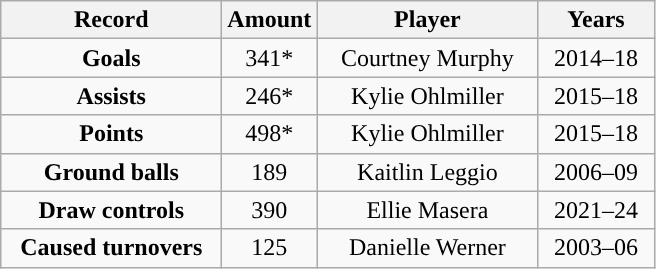<table class="wikitable">
<tr>
<th style="width:140px; ">Record</th>
<th style="width:35px; ">Amount</th>
<th style="width:140px; ">Player</th>
<th style="width:70px; ">Years</th>
</tr>
<tr style="text-align:center;">
<td><strong>Goals</strong></td>
<td>341*</td>
<td>Courtney Murphy</td>
<td>2014–18</td>
</tr>
<tr style="text-align:center;">
<td><strong>Assists</strong></td>
<td>246*</td>
<td>Kylie Ohlmiller</td>
<td>2015–18</td>
</tr>
<tr style="text-align:center;">
<td><strong>Points</strong></td>
<td>498*</td>
<td>Kylie Ohlmiller</td>
<td>2015–18</td>
</tr>
<tr style="text-align:center;">
<td><strong>Ground balls</strong></td>
<td>189</td>
<td>Kaitlin Leggio</td>
<td>2006–09</td>
</tr>
<tr style="text-align:center;">
<td><strong>Draw controls</strong></td>
<td>390</td>
<td>Ellie Masera</td>
<td>2021–24</td>
</tr>
<tr style="text-align:center;">
<td><strong>Caused turnovers</strong></td>
<td>125</td>
<td>Danielle Werner</td>
<td>2003–06</td>
</tr>
</table>
